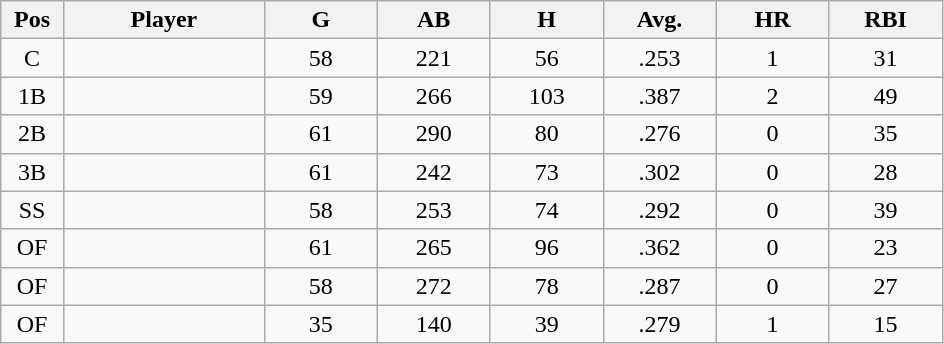<table class="wikitable sortable">
<tr>
<th bgcolor="#DDDDFF" width="5%">Pos</th>
<th bgcolor="#DDDDFF" width="16%">Player</th>
<th bgcolor="#DDDDFF" width="9%">G</th>
<th bgcolor="#DDDDFF" width="9%">AB</th>
<th bgcolor="#DDDDFF" width="9%">H</th>
<th bgcolor="#DDDDFF" width="9%">Avg.</th>
<th bgcolor="#DDDDFF" width="9%">HR</th>
<th bgcolor="#DDDDFF" width="9%">RBI</th>
</tr>
<tr align="center">
<td>C</td>
<td></td>
<td>58</td>
<td>221</td>
<td>56</td>
<td>.253</td>
<td>1</td>
<td>31</td>
</tr>
<tr align="center">
<td>1B</td>
<td></td>
<td>59</td>
<td>266</td>
<td>103</td>
<td>.387</td>
<td>2</td>
<td>49</td>
</tr>
<tr align="center">
<td>2B</td>
<td></td>
<td>61</td>
<td>290</td>
<td>80</td>
<td>.276</td>
<td>0</td>
<td>35</td>
</tr>
<tr align="center">
<td>3B</td>
<td></td>
<td>61</td>
<td>242</td>
<td>73</td>
<td>.302</td>
<td>0</td>
<td>28</td>
</tr>
<tr align="center">
<td>SS</td>
<td></td>
<td>58</td>
<td>253</td>
<td>74</td>
<td>.292</td>
<td>0</td>
<td>39</td>
</tr>
<tr align="center">
<td>OF</td>
<td></td>
<td>61</td>
<td>265</td>
<td>96</td>
<td>.362</td>
<td>0</td>
<td>23</td>
</tr>
<tr align="center">
<td>OF</td>
<td></td>
<td>58</td>
<td>272</td>
<td>78</td>
<td>.287</td>
<td>0</td>
<td>27</td>
</tr>
<tr align="center">
<td>OF</td>
<td></td>
<td>35</td>
<td>140</td>
<td>39</td>
<td>.279</td>
<td>1</td>
<td>15</td>
</tr>
</table>
